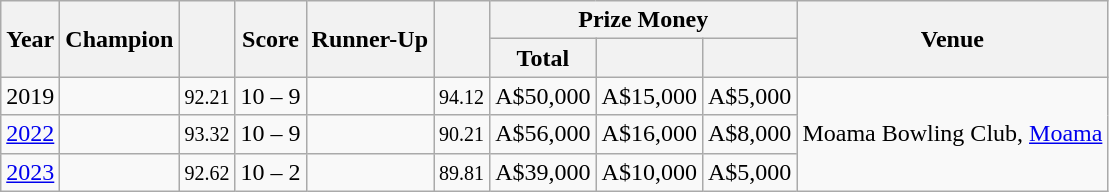<table class="wikitable sortable">
<tr>
<th rowspan=2>Year</th>
<th rowspan=2>Champion</th>
<th rowspan=2></th>
<th rowspan=2>Score</th>
<th rowspan=2>Runner-Up</th>
<th rowspan=2></th>
<th colspan=3>Prize Money</th>
<th rowspan=2>Venue</th>
</tr>
<tr>
<th>Total</th>
<th></th>
<th></th>
</tr>
<tr>
<td>2019</td>
<td></td>
<td align=center><small><span>92.21</span></small></td>
<td align=center>10 – 9</td>
<td></td>
<td align=center><small><span>94.12</span></small></td>
<td align=center>A$50,000</td>
<td align=center>A$15,000</td>
<td align=center>A$5,000</td>
<td rowspan=3>Moama Bowling Club, <a href='#'>Moama</a></td>
</tr>
<tr>
<td><a href='#'>2022</a></td>
<td></td>
<td align=center><small><span>93.32</span></small></td>
<td align=center>10 – 9</td>
<td></td>
<td align=center><small><span>90.21</span></small></td>
<td align=center>A$56,000</td>
<td align=center>A$16,000</td>
<td align=center>A$8,000</td>
</tr>
<tr>
<td><a href='#'>2023</a></td>
<td></td>
<td align=center><small><span>92.62</span></small></td>
<td align=center>10 – 2</td>
<td></td>
<td align=center><small><span>89.81</span></small></td>
<td align=center>A$39,000</td>
<td align=center>A$10,000</td>
<td align=center>A$5,000</td>
</tr>
</table>
